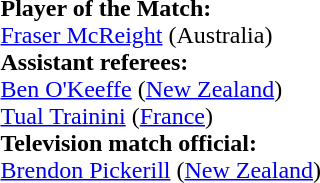<table style="width:100%">
<tr>
<td><br><strong>Player of the Match:</strong>
<br><a href='#'>Fraser McReight</a> (Australia)<br><strong>Assistant referees:</strong>
<br><a href='#'>Ben O'Keeffe</a> (<a href='#'>New Zealand</a>)
<br><a href='#'>Tual Trainini</a> (<a href='#'>France</a>)
<br><strong>Television match official:</strong>
<br><a href='#'>Brendon Pickerill</a> (<a href='#'>New Zealand</a>)</td>
</tr>
</table>
